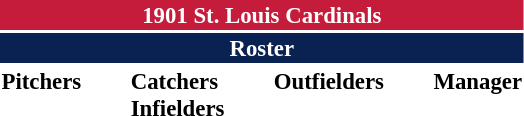<table class="toccolours" style="font-size: 95%;">
<tr>
<th colspan="10" style="background-color: #C41C3A; color: white; text-align: center;">1901 St. Louis Cardinals</th>
</tr>
<tr>
<td colspan="10" style="background-color: #0a2252; color: white; text-align: center;"><strong>Roster</strong></td>
</tr>
<tr>
<td valign="top"><strong>Pitchers</strong><br>










</td>
<td width="25px"></td>
<td valign="top"><strong>Catchers</strong><br>



<strong>Infielders</strong>





</td>
<td width="25px"></td>
<td valign="top"><strong>Outfielders</strong><br>

</td>
<td width="25px"></td>
<td valign="top"><strong>Manager</strong><br></td>
</tr>
</table>
